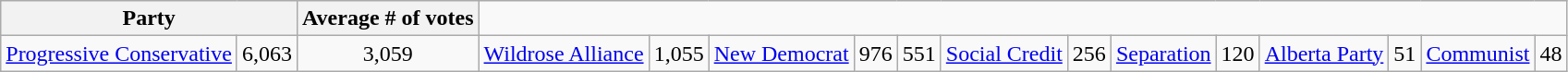<table class="wikitable">
<tr>
<th colspan=2>Party</th>
<th>Average # of votes</th>
</tr>
<tr>
<td><a href='#'>Progressive Conservative</a></td>
<td align=center>6,063<br></td>
<td align=center>3,059<br></td>
<td><a href='#'>Wildrose Alliance</a></td>
<td align=center>1,055<br></td>
<td><a href='#'>New Democrat</a></td>
<td align=center>976<br></td>
<td align=center>551<br></td>
<td><a href='#'>Social Credit</a></td>
<td align=center>256<br></td>
<td><a href='#'>Separation</a></td>
<td align=center>120<br></td>
<td><a href='#'>Alberta Party</a></td>
<td align=center>51<br></td>
<td><a href='#'>Communist</a></td>
<td align=center>48</td>
</tr>
</table>
